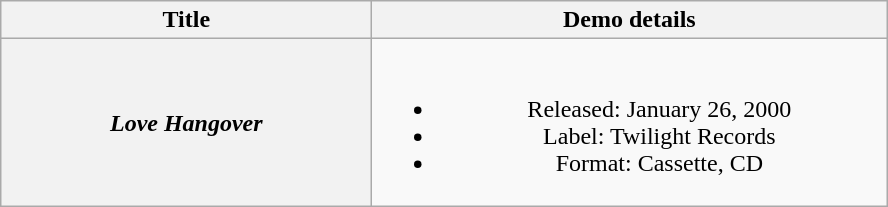<table class="wikitable plainrowheaders" style="text-align:center;">
<tr>
<th scope="col" style="width:15em;">Title</th>
<th scope="col" style="width:21em;">Demo details</th>
</tr>
<tr>
<th scope="row"><em>Love Hangover</em></th>
<td><br><ul><li>Released: January 26, 2000</li><li>Label: Twilight Records</li><li>Format: Cassette, CD</li></ul></td>
</tr>
</table>
